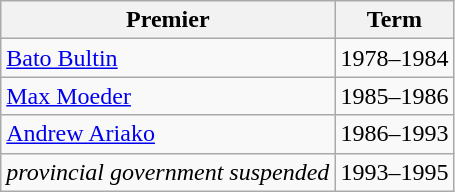<table class="wikitable">
<tr>
<th><strong>Premier</strong></th>
<th><strong>Term</strong></th>
</tr>
<tr>
<td><a href='#'>Bato Bultin</a></td>
<td>1978–1984</td>
</tr>
<tr>
<td><a href='#'>Max Moeder</a></td>
<td>1985–1986</td>
</tr>
<tr>
<td><a href='#'>Andrew Ariako</a></td>
<td>1986–1993</td>
</tr>
<tr>
<td><em>provincial government suspended</em></td>
<td>1993–1995</td>
</tr>
</table>
